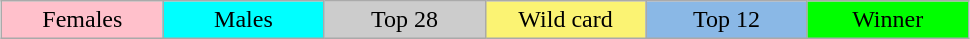<table class="wikitable" style="margin:1em auto; text-align:center;">
<tr>
<td style="background:pink; width:100px;">Females</td>
<td style="background:cyan; width:100px;">Males</td>
<td style="background:#ccc; width:100px;">Top 28</td>
<td style="background:#fbf373; width:100px;">Wild card</td>
<td style="background:#8ab8e6; width:100px;">Top 12</td>
<td style="background:lime; width:100px;">Winner</td>
</tr>
</table>
